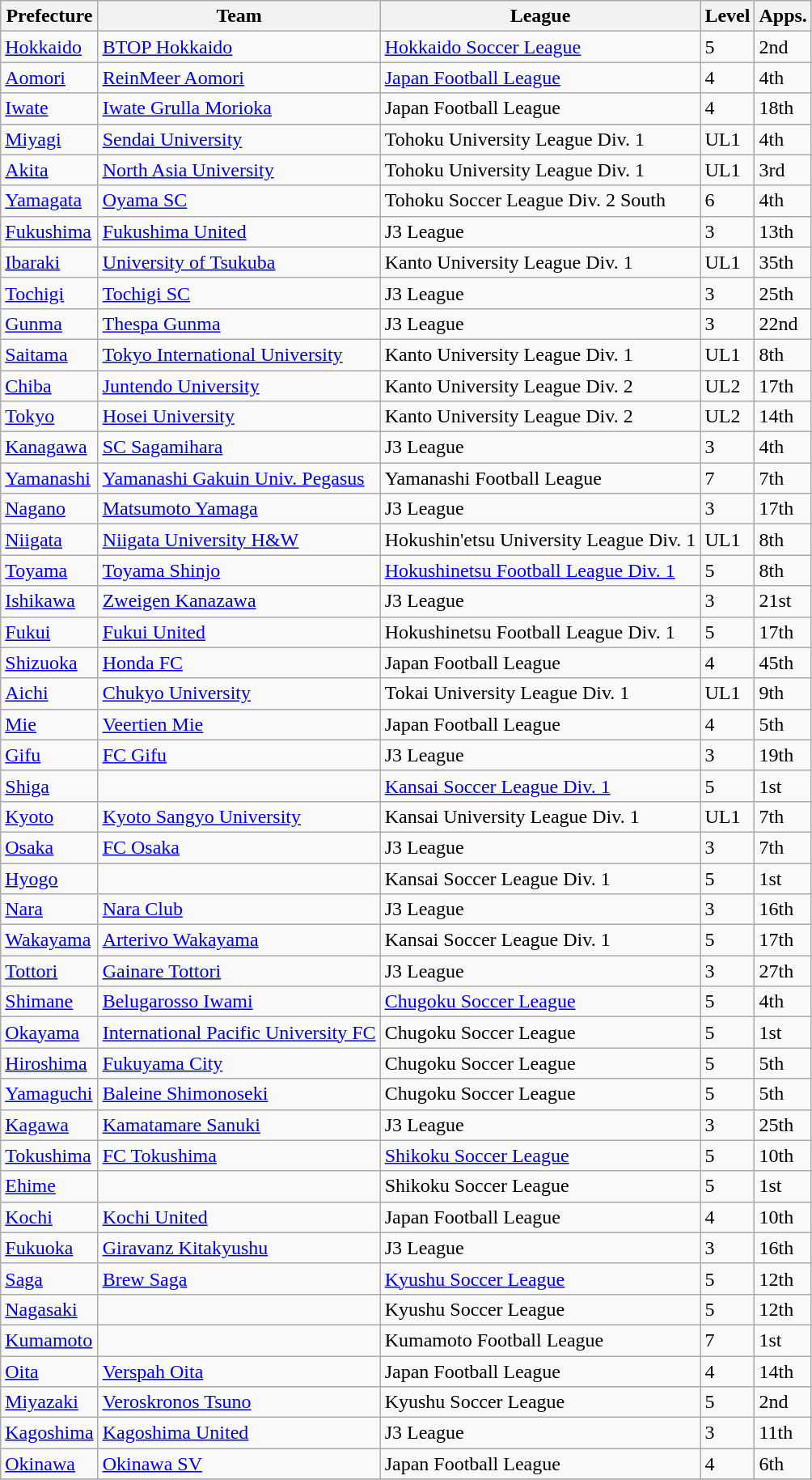<table class="wikitable sortable" style="text-align:left">
<tr>
<th>Prefecture</th>
<th>Team</th>
<th>League</th>
<th>Level</th>
<th>Apps.</th>
</tr>
<tr>
<td><a href='#'>Hokkaido</a></td>
<td><a href='#'>BTOP Hokkaido</a></td>
<td><a href='#'>Hokkaido Soccer League</a></td>
<td>5</td>
<td>2nd</td>
</tr>
<tr>
<td><a href='#'>Aomori</a></td>
<td><a href='#'>ReinMeer Aomori</a></td>
<td><a href='#'>Japan Football League</a></td>
<td>4</td>
<td>4th</td>
</tr>
<tr>
<td><a href='#'>Iwate</a></td>
<td><a href='#'>Iwate Grulla Morioka</a></td>
<td>Japan Football League</td>
<td>4</td>
<td>18th</td>
</tr>
<tr>
<td><a href='#'>Miyagi</a></td>
<td><a href='#'>Sendai University</a></td>
<td>Tohoku University League Div. 1</td>
<td>UL1</td>
<td>4th</td>
</tr>
<tr>
<td><a href='#'>Akita</a></td>
<td><a href='#'>North Asia University</a></td>
<td>Tohoku University League Div. 1</td>
<td>UL1</td>
<td>3rd</td>
</tr>
<tr>
<td><a href='#'>Yamagata</a></td>
<td><a href='#'>Oyama SC</a></td>
<td>Tohoku Soccer League Div. 2 South</td>
<td>6</td>
<td>4th</td>
</tr>
<tr>
<td><a href='#'>Fukushima</a></td>
<td><a href='#'>Fukushima United</a></td>
<td>J3 League</td>
<td>3</td>
<td>13th</td>
</tr>
<tr>
<td><a href='#'>Ibaraki</a></td>
<td><a href='#'>University of Tsukuba</a></td>
<td>Kanto University League Div. 1</td>
<td>UL1</td>
<td>35th</td>
</tr>
<tr>
<td><a href='#'>Tochigi</a></td>
<td><a href='#'>Tochigi SC</a></td>
<td>J3 League</td>
<td>3</td>
<td>25th</td>
</tr>
<tr>
<td><a href='#'>Gunma</a></td>
<td><a href='#'>Thespa Gunma</a></td>
<td>J3 League</td>
<td>3</td>
<td>22nd</td>
</tr>
<tr>
<td><a href='#'>Saitama</a></td>
<td><a href='#'>Tokyo International University</a></td>
<td>Kanto University League Div. 1</td>
<td>UL1</td>
<td>8th</td>
</tr>
<tr>
<td><a href='#'>Chiba</a></td>
<td><a href='#'>Juntendo University</a></td>
<td>Kanto University League Div. 2</td>
<td>UL2</td>
<td>17th</td>
</tr>
<tr>
<td><a href='#'>Tokyo</a></td>
<td><a href='#'>Hosei University</a></td>
<td>Kanto University League Div. 2</td>
<td>UL2</td>
<td>14th</td>
</tr>
<tr>
<td><a href='#'>Kanagawa</a></td>
<td><a href='#'>SC Sagamihara</a></td>
<td>J3 League</td>
<td>3</td>
<td>4th</td>
</tr>
<tr>
<td><a href='#'>Yamanashi</a></td>
<td><a href='#'>Yamanashi Gakuin Univ. Pegasus</a></td>
<td>Yamanashi Football League</td>
<td>7</td>
<td>7th</td>
</tr>
<tr>
<td><a href='#'>Nagano</a></td>
<td><a href='#'>Matsumoto Yamaga</a></td>
<td>J3 League</td>
<td>3</td>
<td>17th</td>
</tr>
<tr>
<td><a href='#'>Niigata</a></td>
<td><a href='#'>Niigata University H&W</a></td>
<td>Hokushin'etsu University League Div. 1</td>
<td>UL1</td>
<td>8th</td>
</tr>
<tr>
<td><a href='#'>Toyama</a></td>
<td><a href='#'>Toyama Shinjo</a></td>
<td><a href='#'>Hokushinetsu Football League Div. 1</a></td>
<td>5</td>
<td>8th</td>
</tr>
<tr>
<td><a href='#'>Ishikawa</a></td>
<td><a href='#'>Zweigen Kanazawa</a></td>
<td>J3 League</td>
<td>3</td>
<td>21st</td>
</tr>
<tr>
<td><a href='#'>Fukui</a></td>
<td><a href='#'>Fukui United</a></td>
<td>Hokushinetsu Football League Div. 1</td>
<td>5</td>
<td>17th</td>
</tr>
<tr>
<td><a href='#'>Shizuoka</a></td>
<td><a href='#'>Honda FC</a></td>
<td>Japan Football League</td>
<td>4</td>
<td>45th</td>
</tr>
<tr>
<td><a href='#'>Aichi</a></td>
<td><a href='#'>Chukyo University</a></td>
<td>Tokai University League Div. 1</td>
<td>UL1</td>
<td>9th</td>
</tr>
<tr>
<td><a href='#'>Mie</a></td>
<td><a href='#'>Veertien Mie</a></td>
<td>Japan Football League</td>
<td>4</td>
<td>5th</td>
</tr>
<tr>
<td><a href='#'>Gifu</a></td>
<td><a href='#'>FC Gifu</a></td>
<td>J3 League</td>
<td>3</td>
<td>19th</td>
</tr>
<tr>
<td><a href='#'>Shiga</a></td>
<td></td>
<td><a href='#'>Kansai Soccer League Div. 1</a></td>
<td>5</td>
<td>1st</td>
</tr>
<tr>
<td><a href='#'>Kyoto</a></td>
<td><a href='#'>Kyoto Sangyo University</a></td>
<td>Kansai University League Div. 1</td>
<td>UL1</td>
<td>7th</td>
</tr>
<tr>
<td><a href='#'>Osaka</a></td>
<td><a href='#'>FC Osaka</a></td>
<td>J3 League</td>
<td>3</td>
<td>7th</td>
</tr>
<tr>
<td><a href='#'>Hyogo</a></td>
<td></td>
<td>Kansai Soccer League Div. 1</td>
<td>5</td>
<td>1st</td>
</tr>
<tr>
<td><a href='#'>Nara</a></td>
<td><a href='#'>Nara Club</a></td>
<td>J3 League</td>
<td>3</td>
<td>16th</td>
</tr>
<tr>
<td><a href='#'>Wakayama</a></td>
<td><a href='#'>Arterivo Wakayama</a></td>
<td>Kansai Soccer League Div. 1</td>
<td>5</td>
<td>17th</td>
</tr>
<tr>
<td><a href='#'>Tottori</a></td>
<td><a href='#'>Gainare Tottori</a></td>
<td>J3 League</td>
<td>3</td>
<td>27th</td>
</tr>
<tr>
<td><a href='#'>Shimane</a></td>
<td><a href='#'>Belugarosso Iwami</a></td>
<td><a href='#'>Chugoku Soccer League</a></td>
<td>5</td>
<td>4th</td>
</tr>
<tr>
<td><a href='#'>Okayama</a></td>
<td><a href='#'>International Pacific University FC</a></td>
<td>Chugoku Soccer League</td>
<td>5</td>
<td>1st</td>
</tr>
<tr>
<td><a href='#'>Hiroshima</a></td>
<td><a href='#'>Fukuyama City</a></td>
<td>Chugoku Soccer League</td>
<td>5</td>
<td>5th</td>
</tr>
<tr>
<td><a href='#'>Yamaguchi</a></td>
<td><a href='#'>Baleine Shimonoseki</a></td>
<td>Chugoku Soccer League</td>
<td>5</td>
<td>5th</td>
</tr>
<tr>
<td><a href='#'>Kagawa</a></td>
<td><a href='#'>Kamatamare Sanuki</a></td>
<td>J3 League</td>
<td>3</td>
<td>25th</td>
</tr>
<tr>
<td><a href='#'>Tokushima</a></td>
<td><a href='#'>FC Tokushima</a></td>
<td><a href='#'>Shikoku Soccer League</a></td>
<td>5</td>
<td>10th</td>
</tr>
<tr>
<td><a href='#'>Ehime</a></td>
<td></td>
<td>Shikoku Soccer League</td>
<td>5</td>
<td>1st</td>
</tr>
<tr>
<td><a href='#'>Kochi</a></td>
<td><a href='#'>Kochi United</a></td>
<td>Japan Football League</td>
<td>4</td>
<td>10th</td>
</tr>
<tr>
<td><a href='#'>Fukuoka</a></td>
<td><a href='#'>Giravanz Kitakyushu</a></td>
<td>J3 League</td>
<td>3</td>
<td>16th</td>
</tr>
<tr>
<td><a href='#'>Saga</a></td>
<td><a href='#'>Brew Saga</a></td>
<td><a href='#'>Kyushu Soccer League</a></td>
<td>5</td>
<td>12th</td>
</tr>
<tr>
<td><a href='#'>Nagasaki</a></td>
<td></td>
<td>Kyushu Soccer League</td>
<td>5</td>
<td>12th</td>
</tr>
<tr>
<td><a href='#'>Kumamoto</a></td>
<td></td>
<td>Kumamoto Football League</td>
<td>7</td>
<td>1st</td>
</tr>
<tr>
<td><a href='#'>Oita</a></td>
<td><a href='#'>Verspah Oita</a></td>
<td>Japan Football League</td>
<td>4</td>
<td>14th</td>
</tr>
<tr>
<td><a href='#'>Miyazaki</a></td>
<td><a href='#'>Veroskronos Tsuno</a></td>
<td>Kyushu Soccer League</td>
<td>5</td>
<td>2nd</td>
</tr>
<tr>
<td><a href='#'>Kagoshima</a></td>
<td><a href='#'>Kagoshima United</a></td>
<td>J3 League</td>
<td>3</td>
<td>11th</td>
</tr>
<tr>
<td><a href='#'>Okinawa</a></td>
<td><a href='#'>Okinawa SV</a></td>
<td>Japan Football League</td>
<td>4</td>
<td>6th</td>
</tr>
<tr>
</tr>
</table>
